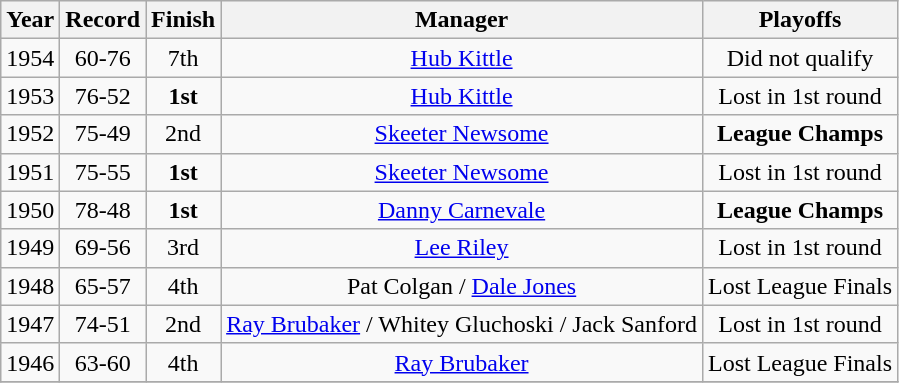<table class="wikitable">
<tr style="background: #F2F2F2;">
<th>Year</th>
<th>Record</th>
<th>Finish</th>
<th>Manager</th>
<th>Playoffs</th>
</tr>
<tr align=center>
<td>1954</td>
<td>60-76</td>
<td>7th</td>
<td><a href='#'>Hub Kittle</a></td>
<td>Did not qualify</td>
</tr>
<tr align=center>
<td>1953</td>
<td>76-52</td>
<td><strong>1st</strong></td>
<td><a href='#'>Hub Kittle</a></td>
<td>Lost in 1st round</td>
</tr>
<tr align=center>
<td>1952</td>
<td>75-49</td>
<td>2nd</td>
<td><a href='#'>Skeeter Newsome</a></td>
<td><strong>League Champs</strong></td>
</tr>
<tr align=center>
<td>1951</td>
<td>75-55</td>
<td><strong>1st</strong></td>
<td><a href='#'>Skeeter Newsome</a></td>
<td>Lost in 1st round</td>
</tr>
<tr align=center>
<td>1950</td>
<td>78-48</td>
<td><strong>1st</strong></td>
<td><a href='#'>Danny Carnevale</a></td>
<td><strong>League Champs</strong></td>
</tr>
<tr align=center>
<td>1949</td>
<td>69-56</td>
<td>3rd</td>
<td><a href='#'>Lee Riley</a></td>
<td>Lost in 1st round</td>
</tr>
<tr align=center>
<td>1948</td>
<td>65-57</td>
<td>4th</td>
<td>Pat Colgan / <a href='#'>Dale Jones</a></td>
<td>Lost League Finals</td>
</tr>
<tr align=center>
<td>1947</td>
<td>74-51</td>
<td>2nd</td>
<td><a href='#'>Ray Brubaker</a> / Whitey Gluchoski / Jack Sanford</td>
<td>Lost in 1st round</td>
</tr>
<tr align=center>
<td>1946</td>
<td>63-60</td>
<td>4th</td>
<td><a href='#'>Ray Brubaker</a></td>
<td>Lost League Finals</td>
</tr>
<tr align=center>
</tr>
</table>
